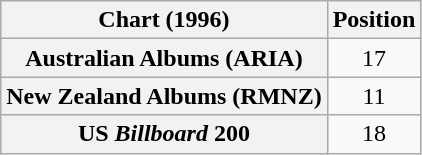<table class="wikitable sortable plainrowheaders" style="text-align:center">
<tr>
<th scope="col">Chart (1996)</th>
<th scope="col">Position</th>
</tr>
<tr>
<th scope="row">Australian Albums (ARIA)</th>
<td>17</td>
</tr>
<tr>
<th scope="row">New Zealand Albums (RMNZ)</th>
<td>11</td>
</tr>
<tr>
<th scope="row">US <em>Billboard</em> 200</th>
<td>18</td>
</tr>
</table>
